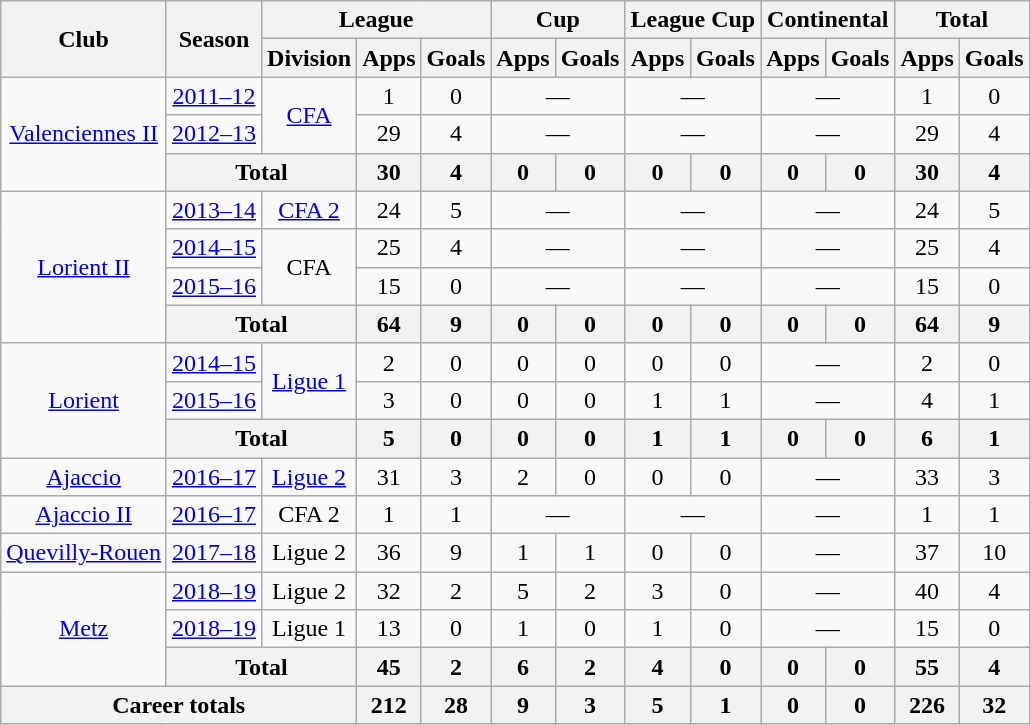<table class="wikitable" style="text-align:center">
<tr>
<th rowspan="2">Club</th>
<th rowspan="2">Season</th>
<th colspan="3">League</th>
<th colspan="2">Cup</th>
<th colspan="2">League Cup</th>
<th colspan="2">Continental</th>
<th colspan="2">Total</th>
</tr>
<tr>
<th>Division</th>
<th>Apps</th>
<th>Goals</th>
<th>Apps</th>
<th>Goals</th>
<th>Apps</th>
<th>Goals</th>
<th>Apps</th>
<th>Goals</th>
<th>Apps</th>
<th>Goals</th>
</tr>
<tr>
<td rowspan="3"><a href='#'>Valenciennes II</a></td>
<td><a href='#'>2011–12</a></td>
<td rowspan="2"><a href='#'>CFA</a></td>
<td>1</td>
<td>0</td>
<td colspan="2">—</td>
<td colspan="2">—</td>
<td colspan="2">—</td>
<td>1</td>
<td>0</td>
</tr>
<tr>
<td><a href='#'>2012–13</a></td>
<td>29</td>
<td>4</td>
<td colspan="2">—</td>
<td colspan="2">—</td>
<td colspan="2">—</td>
<td>29</td>
<td>4</td>
</tr>
<tr>
<th colspan="2">Total</th>
<th>30</th>
<th>4</th>
<th>0</th>
<th>0</th>
<th>0</th>
<th>0</th>
<th>0</th>
<th>0</th>
<th>30</th>
<th>4</th>
</tr>
<tr>
<td rowspan="4"><a href='#'>Lorient II</a></td>
<td><a href='#'>2013–14</a></td>
<td><a href='#'>CFA 2</a></td>
<td>24</td>
<td>5</td>
<td colspan="2">—</td>
<td colspan="2">—</td>
<td colspan="2">—</td>
<td>24</td>
<td>5</td>
</tr>
<tr>
<td><a href='#'>2014–15</a></td>
<td rowspan="2">CFA</td>
<td>25</td>
<td>4</td>
<td colspan="2">—</td>
<td colspan="2">—</td>
<td colspan="2">—</td>
<td>25</td>
<td>4</td>
</tr>
<tr>
<td><a href='#'>2015–16</a></td>
<td>15</td>
<td>0</td>
<td colspan="2">—</td>
<td colspan="2">—</td>
<td colspan="2">—</td>
<td>15</td>
<td>0</td>
</tr>
<tr>
<th colspan="2">Total</th>
<th>64</th>
<th>9</th>
<th>0</th>
<th>0</th>
<th>0</th>
<th>0</th>
<th>0</th>
<th>0</th>
<th>64</th>
<th>9</th>
</tr>
<tr>
<td rowspan="3"><a href='#'>Lorient</a></td>
<td><a href='#'>2014–15</a></td>
<td rowspan="2"><a href='#'>Ligue 1</a></td>
<td>2</td>
<td>0</td>
<td>0</td>
<td>0</td>
<td>0</td>
<td>0</td>
<td colspan="2">—</td>
<td>2</td>
<td>0</td>
</tr>
<tr>
<td><a href='#'>2015–16</a></td>
<td>3</td>
<td>0</td>
<td>0</td>
<td>0</td>
<td>1</td>
<td>1</td>
<td colspan="2">—</td>
<td>4</td>
<td>1</td>
</tr>
<tr>
<th colspan="2">Total</th>
<th>5</th>
<th>0</th>
<th>0</th>
<th>0</th>
<th>1</th>
<th>1</th>
<th>0</th>
<th>0</th>
<th>6</th>
<th>1</th>
</tr>
<tr>
<td><a href='#'>Ajaccio</a></td>
<td><a href='#'>2016–17</a></td>
<td><a href='#'>Ligue 2</a></td>
<td>31</td>
<td>3</td>
<td>2</td>
<td>0</td>
<td>0</td>
<td>0</td>
<td colspan="2">—</td>
<td>33</td>
<td>3</td>
</tr>
<tr>
<td><a href='#'>Ajaccio II</a></td>
<td><a href='#'>2016–17</a></td>
<td>CFA 2</td>
<td>1</td>
<td>1</td>
<td colspan="2">—</td>
<td colspan="2">—</td>
<td colspan="2">—</td>
<td>1</td>
<td>1</td>
</tr>
<tr>
<td><a href='#'>Quevilly-Rouen</a></td>
<td><a href='#'>2017–18</a></td>
<td>Ligue 2</td>
<td>36</td>
<td>9</td>
<td>1</td>
<td>1</td>
<td>0</td>
<td>0</td>
<td colspan="2">—</td>
<td>37</td>
<td>10</td>
</tr>
<tr>
<td rowspan="3"><a href='#'>Metz</a></td>
<td><a href='#'>2018–19</a></td>
<td>Ligue 2</td>
<td>32</td>
<td>2</td>
<td>5</td>
<td>2</td>
<td>3</td>
<td>0</td>
<td colspan="2">—</td>
<td>40</td>
<td>4</td>
</tr>
<tr>
<td><a href='#'>2018–19</a></td>
<td>Ligue 1</td>
<td>13</td>
<td>0</td>
<td>1</td>
<td>0</td>
<td>1</td>
<td>0</td>
<td colspan="2">—</td>
<td>15</td>
<td>0</td>
</tr>
<tr>
<th colspan="2">Total</th>
<th>45</th>
<th>2</th>
<th>6</th>
<th>2</th>
<th>4</th>
<th>0</th>
<th>0</th>
<th>0</th>
<th>55</th>
<th>4</th>
</tr>
<tr>
<th colspan="3">Career totals</th>
<th>212</th>
<th>28</th>
<th>9</th>
<th>3</th>
<th>5</th>
<th>1</th>
<th>0</th>
<th>0</th>
<th>226</th>
<th>32</th>
</tr>
</table>
